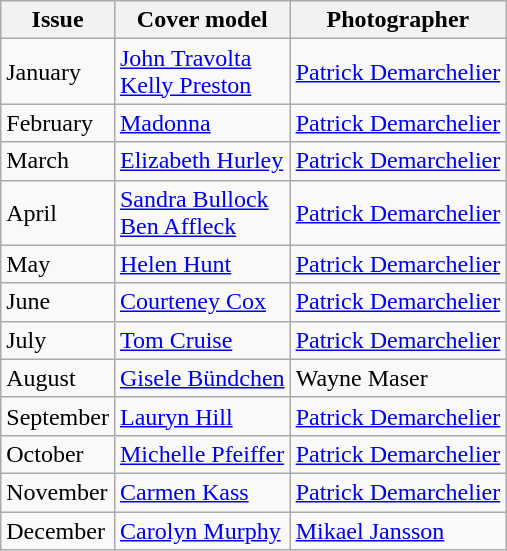<table class="sortable wikitable">
<tr>
<th>Issue</th>
<th>Cover model</th>
<th>Photographer</th>
</tr>
<tr>
<td>January</td>
<td><a href='#'>John Travolta</a><br><a href='#'>Kelly Preston</a></td>
<td><a href='#'>Patrick Demarchelier</a></td>
</tr>
<tr>
<td>February</td>
<td><a href='#'>Madonna</a></td>
<td><a href='#'>Patrick Demarchelier</a></td>
</tr>
<tr>
<td>March</td>
<td><a href='#'>Elizabeth Hurley</a></td>
<td><a href='#'>Patrick Demarchelier</a></td>
</tr>
<tr>
<td>April</td>
<td><a href='#'>Sandra Bullock</a><br><a href='#'>Ben Affleck</a></td>
<td><a href='#'>Patrick Demarchelier</a></td>
</tr>
<tr>
<td>May</td>
<td><a href='#'>Helen Hunt</a></td>
<td><a href='#'>Patrick Demarchelier</a></td>
</tr>
<tr>
<td>June</td>
<td><a href='#'>Courteney Cox</a></td>
<td><a href='#'>Patrick Demarchelier</a></td>
</tr>
<tr>
<td>July</td>
<td><a href='#'>Tom Cruise</a></td>
<td><a href='#'>Patrick Demarchelier</a></td>
</tr>
<tr>
<td>August</td>
<td><a href='#'>Gisele Bündchen</a></td>
<td>Wayne Maser</td>
</tr>
<tr>
<td>September</td>
<td><a href='#'>Lauryn Hill</a></td>
<td><a href='#'>Patrick Demarchelier</a></td>
</tr>
<tr>
<td>October</td>
<td><a href='#'>Michelle Pfeiffer</a></td>
<td><a href='#'>Patrick Demarchelier</a></td>
</tr>
<tr>
<td>November</td>
<td><a href='#'>Carmen Kass</a></td>
<td><a href='#'>Patrick Demarchelier</a></td>
</tr>
<tr>
<td>December</td>
<td><a href='#'>Carolyn Murphy</a></td>
<td><a href='#'>Mikael Jansson</a></td>
</tr>
</table>
